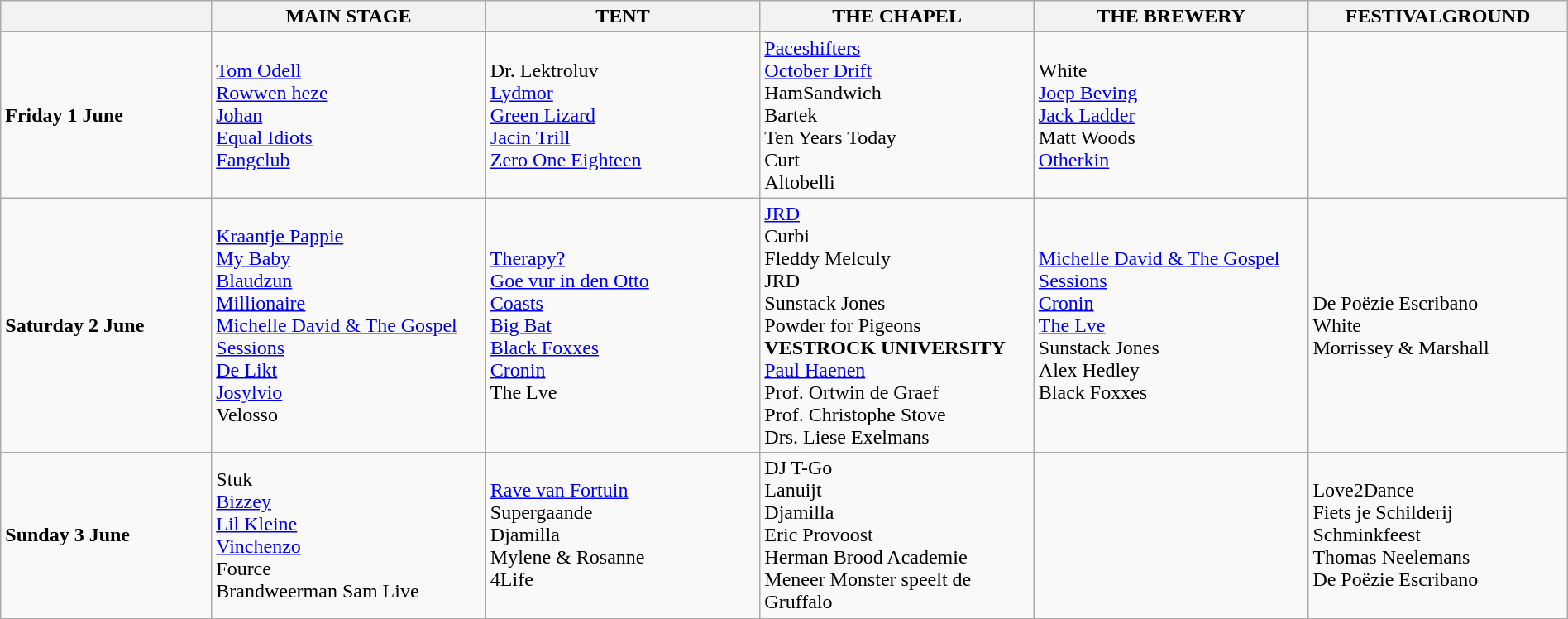<table class="wikitable" width="100%">
<tr>
<th width="10%"></th>
<th width="13%">MAIN STAGE</th>
<th width="13%">TENT</th>
<th width="13%">THE CHAPEL</th>
<th width="13%">THE BREWERY</th>
<th width="12%">FESTIVALGROUND</th>
</tr>
<tr>
<td><strong>Friday 1 June</strong></td>
<td><a href='#'>Tom Odell</a><br><a href='#'>Rowwen heze</a><br><a href='#'>Johan</a><br><a href='#'>Equal Idiots</a><br><a href='#'>Fangclub</a></td>
<td>Dr. Lektroluv<br><a href='#'>Lydmor</a><br><a href='#'>Green Lizard</a><br><a href='#'>Jacin Trill</a><br><a href='#'>Zero One Eighteen</a></td>
<td><a href='#'>Paceshifters</a><br><a href='#'>October Drift</a><br>HamSandwich<br>Bartek<br>Ten Years Today<br>Curt<br>Altobelli</td>
<td>White<br><a href='#'>Joep Beving</a><br><a href='#'>Jack Ladder</a><br>Matt Woods<br><a href='#'>Otherkin</a><br></td>
<td></td>
</tr>
<tr>
<td><strong>Saturday 2 June</strong></td>
<td><a href='#'>Kraantje Pappie</a><br><a href='#'>My Baby</a><br><a href='#'>Blaudzun</a><br><a href='#'>Millionaire</a><br><a href='#'>Michelle David & The Gospel Sessions</a><br><a href='#'>De Likt</a><br><a href='#'>Josylvio</a><br>Velosso</td>
<td><a href='#'>Therapy?</a><br><a href='#'>Goe vur in den Otto</a><br><a href='#'>Coasts</a><br><a href='#'>Big Bat</a><br><a href='#'>Black Foxxes</a><br><a href='#'>Cronin</a><br>The Lve</td>
<td><a href='#'>JRD</a><br>Curbi<br>Fleddy Melculy<br>JRD<br>Sunstack Jones<br>Powder for Pigeons<br><strong>VESTROCK UNIVERSITY</strong><br><a href='#'>Paul Haenen</a><br>Prof. Ortwin de Graef<br>Prof. Christophe Stove<br>Drs. Liese Exelmans</td>
<td><a href='#'>Michelle David & The Gospel Sessions</a><br><a href='#'>Cronin</a><br><a href='#'>The Lve</a><br>Sunstack Jones<br>Alex Hedley<br>Black Foxxes</td>
<td>De Poëzie Escribano<br>White<br>Morrissey & Marshall</td>
</tr>
<tr>
<td><strong>Sunday 3 June<br></strong></td>
<td>Stuk<br><a href='#'>Bizzey</a><br><a href='#'>Lil Kleine</a><br><a href='#'>Vinchenzo</a><br>Fource<br>Brandweerman Sam Live</td>
<td><a href='#'>Rave van Fortuin</a><br>Supergaande<br>Djamilla<br>Mylene & Rosanne<br>4Life</td>
<td>DJ T-Go<br>Lanuijt<br>Djamilla<br>Eric Provoost<br>Herman Brood Academie<br>Meneer Monster speelt de Gruffalo</td>
<td></td>
<td>Love2Dance<br>Fiets je Schilderij<br>Schminkfeest<br>Thomas Neelemans<br>De Poëzie Escribano</td>
</tr>
</table>
